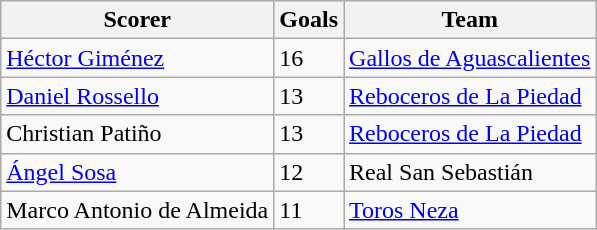<table class="wikitable">
<tr>
<th>Scorer</th>
<th>Goals</th>
<th>Team</th>
</tr>
<tr>
<td> <a href='#'>Héctor Giménez</a></td>
<td>16</td>
<td><a href='#'>Gallos de Aguascalientes</a></td>
</tr>
<tr>
<td> <a href='#'>Daniel Rossello</a></td>
<td>13</td>
<td><a href='#'>Reboceros de La Piedad</a></td>
</tr>
<tr>
<td> Christian Patiño</td>
<td>13</td>
<td><a href='#'>Reboceros de La Piedad</a></td>
</tr>
<tr>
<td> <a href='#'>Ángel Sosa</a></td>
<td>12</td>
<td>Real San Sebastián</td>
</tr>
<tr>
<td> Marco Antonio de Almeida</td>
<td>11</td>
<td><a href='#'>Toros Neza</a></td>
</tr>
</table>
